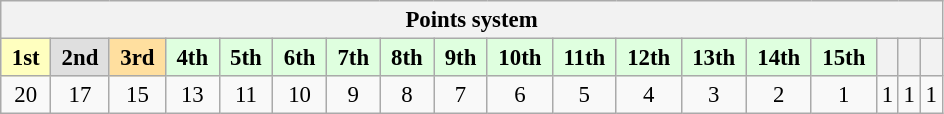<table class="wikitable" style="font-size:95%; text-align:center">
<tr>
<th colspan="19">Points system</th>
</tr>
<tr>
<td style="background:#ffffbf;"> <strong>1st</strong> </td>
<td style="background:#dfdfdf;"> <strong>2nd</strong> </td>
<td style="background:#ffdf9f;"> <strong>3rd</strong> </td>
<td style="background:#dfffdf;"> <strong>4th</strong> </td>
<td style="background:#dfffdf;"> <strong>5th</strong> </td>
<td style="background:#dfffdf;"> <strong>6th</strong> </td>
<td style="background:#dfffdf;"> <strong>7th</strong> </td>
<td style="background:#dfffdf;"> <strong>8th</strong> </td>
<td style="background:#dfffdf;"> <strong>9th</strong> </td>
<td style="background:#dfffdf;"> <strong>10th</strong> </td>
<td style="background:#dfffdf;"> <strong>11th</strong> </td>
<td style="background:#dfffdf;"> <strong>12th</strong> </td>
<td style="background:#dfffdf;"> <strong>13th</strong> </td>
<td style="background:#dfffdf;"> <strong>14th</strong> </td>
<td style="background:#dfffdf;"> <strong>15th</strong> </td>
<th></th>
<th></th>
<th></th>
</tr>
<tr>
<td>20</td>
<td>17</td>
<td>15</td>
<td>13</td>
<td>11</td>
<td>10</td>
<td>9</td>
<td>8</td>
<td>7</td>
<td>6</td>
<td>5</td>
<td>4</td>
<td>3</td>
<td>2</td>
<td>1</td>
<td>1</td>
<td>1</td>
<td>1</td>
</tr>
</table>
